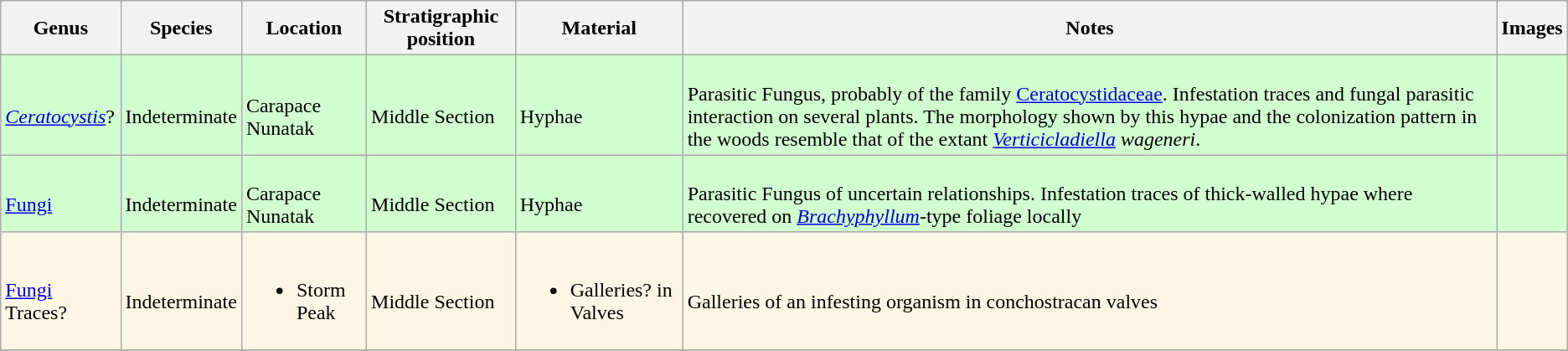<table class="wikitable sortable">
<tr>
<th>Genus</th>
<th>Species</th>
<th>Location</th>
<th>Stratigraphic position</th>
<th>Material</th>
<th>Notes</th>
<th>Images</th>
</tr>
<tr>
<td style="background:#D1FFCF;"><br><em><a href='#'>Ceratocystis</a></em>?</td>
<td style="background:#D1FFCF;"><br>Indeterminate</td>
<td style="background:#D1FFCF;"><br>Carapace Nunatak</td>
<td style="background:#D1FFCF;"><br>Middle Section</td>
<td style="background:#D1FFCF;"><br>Hyphae</td>
<td style="background:#D1FFCF;"><br>Parasitic Fungus, probably of the family <a href='#'>Ceratocystidaceae</a>. Infestation traces and fungal parasitic interaction on several plants. The morphology shown by this hypae and the colonization pattern in the woods resemble that of the extant <em><a href='#'>Verticicladiella</a> wageneri</em>.</td>
<td style="background:#D1FFCF;"></td>
</tr>
<tr>
<td style="background:#D1FFCF;"><br><a href='#'>Fungi</a></td>
<td style="background:#D1FFCF;"><br>Indeterminate</td>
<td style="background:#D1FFCF;"><br>Carapace Nunatak</td>
<td style="background:#D1FFCF;"><br>Middle Section</td>
<td style="background:#D1FFCF;"><br>Hyphae</td>
<td style="background:#D1FFCF;"><br>Parasitic Fungus of uncertain relationships. Infestation traces of thick-walled hypae where recovered on <em><a href='#'>Brachyphyllum</a></em>-type foliage locally</td>
<td style="background:#D1FFCF;"></td>
</tr>
<tr>
<td style="background:#FEF6E4;"><br><a href='#'>Fungi</a> Traces?</td>
<td style="background:#FEF6E4;"><br>Indeterminate</td>
<td style="background:#FEF6E4;"><br><ul><li>Storm Peak</li></ul></td>
<td style="background:#FEF6E4;"><br>Middle Section</td>
<td style="background:#FEF6E4;"><br><ul><li>Galleries? in Valves</li></ul></td>
<td style="background:#FEF6E4;"><br>Galleries of an infesting organism in conchostracan valves</td>
<td style="background:#FEF6E4;"></td>
</tr>
<tr>
</tr>
</table>
